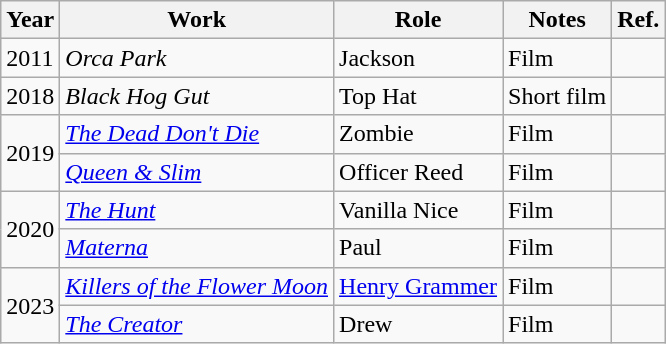<table class="wikitable sortable">
<tr>
<th>Year</th>
<th>Work</th>
<th>Role</th>
<th>Notes</th>
<th class="unsortable">Ref.</th>
</tr>
<tr>
<td>2011</td>
<td><em>Orca Park</em></td>
<td>Jackson</td>
<td>Film</td>
<td></td>
</tr>
<tr>
<td>2018</td>
<td><em>Black Hog Gut</em></td>
<td>Top Hat</td>
<td>Short film</td>
<td></td>
</tr>
<tr>
<td rowspan="2">2019</td>
<td><em><a href='#'>The Dead Don't Die</a></em></td>
<td>Zombie</td>
<td>Film</td>
<td></td>
</tr>
<tr>
<td><em><a href='#'>Queen & Slim</a></em></td>
<td>Officer Reed</td>
<td>Film</td>
<td></td>
</tr>
<tr>
<td rowspan="2">2020</td>
<td><em><a href='#'>The Hunt</a></em></td>
<td>Vanilla Nice</td>
<td>Film</td>
<td></td>
</tr>
<tr>
<td><em><a href='#'>Materna</a></em></td>
<td>Paul</td>
<td>Film</td>
<td></td>
</tr>
<tr>
<td rowspan="2">2023</td>
<td><em><a href='#'>Killers of the Flower Moon</a></em></td>
<td><a href='#'>Henry Grammer</a></td>
<td>Film</td>
<td></td>
</tr>
<tr>
<td><em><a href='#'>The Creator</a></em></td>
<td>Drew</td>
<td>Film</td>
<td></td>
</tr>
</table>
